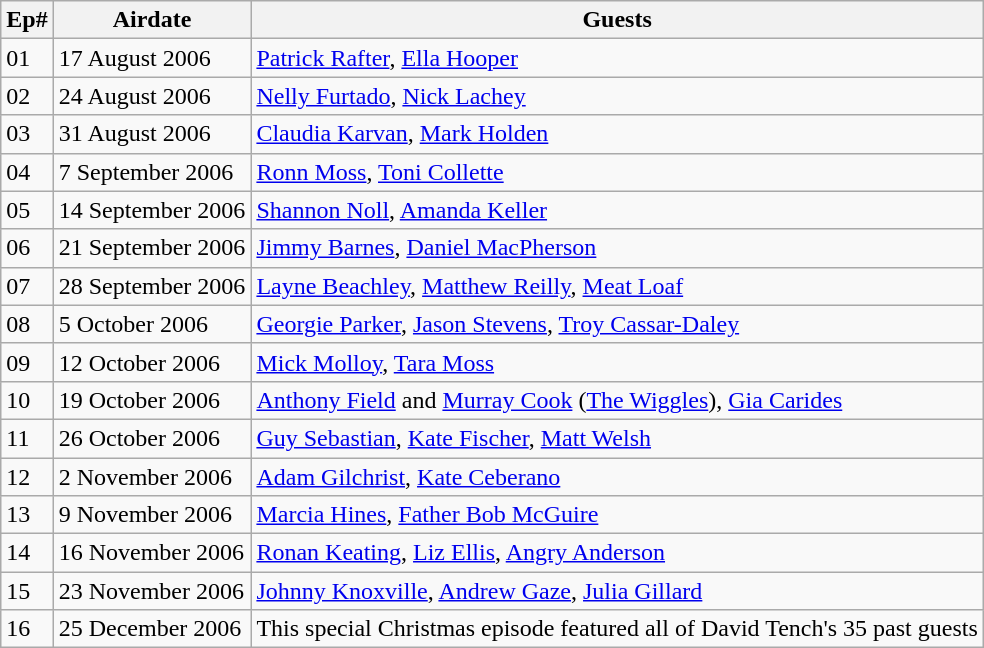<table class="wikitable">
<tr>
<th>Ep#</th>
<th>Airdate</th>
<th>Guests</th>
</tr>
<tr>
<td>01</td>
<td>17 August 2006</td>
<td><a href='#'>Patrick Rafter</a>, <a href='#'>Ella Hooper</a></td>
</tr>
<tr>
<td>02</td>
<td>24 August 2006</td>
<td><a href='#'>Nelly Furtado</a>, <a href='#'>Nick Lachey</a></td>
</tr>
<tr>
<td>03</td>
<td>31 August 2006</td>
<td><a href='#'>Claudia Karvan</a>, <a href='#'>Mark Holden</a></td>
</tr>
<tr>
<td>04</td>
<td>7 September 2006</td>
<td><a href='#'>Ronn Moss</a>, <a href='#'>Toni Collette</a></td>
</tr>
<tr>
<td>05</td>
<td>14 September 2006</td>
<td><a href='#'>Shannon Noll</a>, <a href='#'>Amanda Keller</a></td>
</tr>
<tr>
<td>06</td>
<td>21 September 2006</td>
<td><a href='#'>Jimmy Barnes</a>, <a href='#'>Daniel MacPherson</a></td>
</tr>
<tr>
<td>07</td>
<td>28 September 2006</td>
<td><a href='#'>Layne Beachley</a>, <a href='#'>Matthew Reilly</a>, <a href='#'>Meat Loaf</a></td>
</tr>
<tr>
<td>08</td>
<td>5 October 2006</td>
<td><a href='#'>Georgie Parker</a>, <a href='#'>Jason Stevens</a>, <a href='#'>Troy Cassar-Daley</a></td>
</tr>
<tr>
<td>09</td>
<td>12 October 2006</td>
<td><a href='#'>Mick Molloy</a>, <a href='#'>Tara Moss</a></td>
</tr>
<tr>
<td>10</td>
<td>19 October 2006</td>
<td><a href='#'>Anthony Field</a> and <a href='#'>Murray Cook</a> (<a href='#'>The Wiggles</a>), <a href='#'>Gia Carides</a></td>
</tr>
<tr>
<td>11</td>
<td>26 October 2006</td>
<td><a href='#'>Guy Sebastian</a>, <a href='#'>Kate Fischer</a>, <a href='#'>Matt Welsh</a></td>
</tr>
<tr>
<td>12</td>
<td>2 November 2006</td>
<td><a href='#'>Adam Gilchrist</a>, <a href='#'>Kate Ceberano</a></td>
</tr>
<tr>
<td>13</td>
<td>9 November 2006</td>
<td><a href='#'>Marcia Hines</a>, <a href='#'>Father Bob McGuire</a></td>
</tr>
<tr>
<td>14</td>
<td>16 November 2006</td>
<td><a href='#'>Ronan Keating</a>, <a href='#'>Liz Ellis</a>, <a href='#'>Angry Anderson</a></td>
</tr>
<tr>
<td>15</td>
<td>23 November 2006</td>
<td><a href='#'>Johnny Knoxville</a>, <a href='#'>Andrew Gaze</a>, <a href='#'>Julia Gillard</a></td>
</tr>
<tr>
<td>16</td>
<td>25 December 2006</td>
<td>This special Christmas episode featured all of David Tench's 35 past guests</td>
</tr>
</table>
